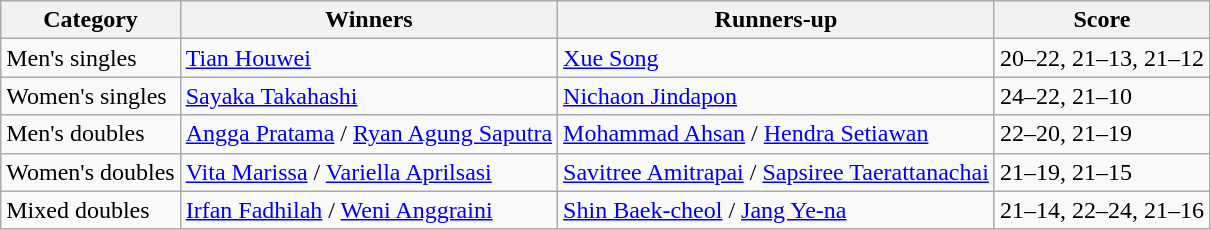<table class=wikitable style="white-space:nowrap;">
<tr>
<th>Category</th>
<th>Winners</th>
<th>Runners-up</th>
<th>Score</th>
</tr>
<tr>
<td>Men's singles</td>
<td> <a href='#'>Tian Houwei</a></td>
<td> <a href='#'>Xue Song</a></td>
<td>20–22, 21–13, 21–12</td>
</tr>
<tr>
<td>Women's singles</td>
<td> <a href='#'>Sayaka Takahashi</a></td>
<td> <a href='#'>Nichaon Jindapon</a></td>
<td>24–22, 21–10</td>
</tr>
<tr>
<td>Men's doubles</td>
<td> <a href='#'>Angga Pratama</a> / <a href='#'>Ryan Agung Saputra</a></td>
<td> <a href='#'>Mohammad Ahsan</a> / <a href='#'>Hendra Setiawan</a></td>
<td>22–20, 21–19</td>
</tr>
<tr>
<td>Women's doubles</td>
<td> <a href='#'>Vita Marissa</a> / <a href='#'>Variella Aprilsasi</a></td>
<td> <a href='#'>Savitree Amitrapai</a> / <a href='#'>Sapsiree Taerattanachai</a></td>
<td>21–19, 21–15</td>
</tr>
<tr>
<td>Mixed doubles</td>
<td> <a href='#'>Irfan Fadhilah</a> / <a href='#'>Weni Anggraini</a></td>
<td> <a href='#'>Shin Baek-cheol</a> / <a href='#'>Jang Ye-na</a></td>
<td>21–14, 22–24, 21–16</td>
</tr>
</table>
